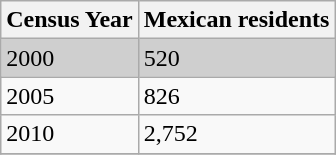<table class="wikitable">
<tr style="background:#FFFFFF; color:#000000;">
<th><strong>Census Year</strong></th>
<th><strong>Mexican residents</strong></th>
</tr>
<tr style="background:#CFCFCF;">
<td>2000</td>
<td>520</td>
</tr>
<tr>
<td>2005</td>
<td>826 </td>
</tr>
<tr>
<td>2010</td>
<td>2,752 </td>
</tr>
<tr style="background:#CFCFCF;">
</tr>
</table>
